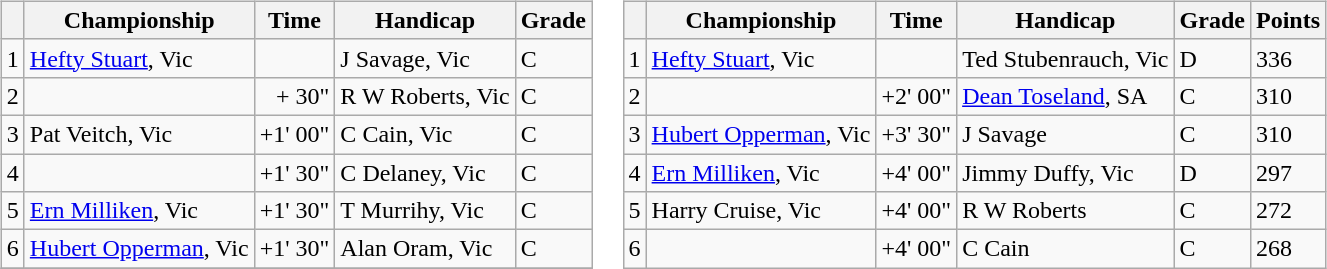<table>
<tr>
<td><br><table class="wikitable">
<tr>
<th></th>
<th scope=col>Championship</th>
<th scope=col>Time</th>
<th scope=col>Handicap</th>
<th scope=col>Grade</th>
</tr>
<tr>
<td>1</td>
<td><a href='#'>Hefty Stuart</a>, Vic</td>
<td style="text-align: right;"></td>
<td>J Savage, Vic</td>
<td>C</td>
</tr>
<tr>
<td>2</td>
<td></td>
<td style="text-align: right;">+ 30"</td>
<td>R W Roberts, Vic</td>
<td>C</td>
</tr>
<tr>
<td>3</td>
<td>Pat Veitch, Vic</td>
<td style="text-align: right;">+1' 00"</td>
<td>C Cain, Vic</td>
<td>C</td>
</tr>
<tr>
<td>4</td>
<td></td>
<td style="text-align: right;">+1' 30"</td>
<td>C Delaney, Vic</td>
<td>C</td>
</tr>
<tr>
<td>5</td>
<td><a href='#'>Ern Milliken</a>, Vic</td>
<td style="text-align: right;">+1' 30"</td>
<td>T Murrihy, Vic</td>
<td>C</td>
</tr>
<tr>
<td>6</td>
<td><a href='#'>Hubert Opperman</a>, Vic</td>
<td style="text-align: right;">+1' 30"</td>
<td>Alan Oram, Vic</td>
<td>C</td>
</tr>
<tr>
</tr>
</table>
</td>
<td><br><table class="wikitable">
<tr>
<th></th>
<th scope=col>Championship</th>
<th scope=col>Time</th>
<th scope=col>Handicap</th>
<th scope=col>Grade</th>
<th scope=col>Points</th>
</tr>
<tr>
<td>1</td>
<td><a href='#'>Hefty Stuart</a>, Vic</td>
<td style="text-align: right;"></td>
<td>Ted Stubenrauch, Vic</td>
<td>D</td>
<td>336</td>
</tr>
<tr>
<td>2</td>
<td></td>
<td style="text-align: right;">+2' 00"</td>
<td><a href='#'>Dean Toseland</a>, SA</td>
<td>C</td>
<td>310</td>
</tr>
<tr>
<td>3</td>
<td><a href='#'>Hubert Opperman</a>, Vic</td>
<td style="text-align: right;">+3' 30"</td>
<td>J Savage</td>
<td>C</td>
<td>310</td>
</tr>
<tr>
<td>4</td>
<td><a href='#'>Ern Milliken</a>, Vic</td>
<td style="text-align: right;">+4' 00"</td>
<td>Jimmy Duffy, Vic</td>
<td>D</td>
<td>297</td>
</tr>
<tr>
<td>5</td>
<td>Harry Cruise, Vic</td>
<td style="text-align: right;">+4' 00"</td>
<td>R W Roberts</td>
<td>C</td>
<td>272</td>
</tr>
<tr>
<td>6</td>
<td></td>
<td style="text-align: right;">+4' 00"</td>
<td>C Cain</td>
<td>C</td>
<td>268</td>
</tr>
</table>
</td>
</tr>
<tr>
</tr>
</table>
